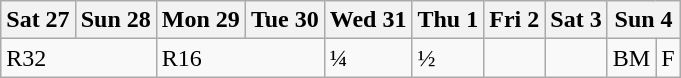<table class="wikitable olympic-schedule tennis">
<tr>
<th>Sat 27</th>
<th>Sun 28</th>
<th>Mon 29</th>
<th>Tue 30</th>
<th>Wed 31</th>
<th>Thu 1</th>
<th colspan=2>Fri 2</th>
<th>Sat 3</th>
<th colspan=2>Sun 4</th>
</tr>
<tr>
<td colspan=2 class="prelims">R32</td>
<td colspan=2 class="prelims">R16</td>
<td class="quarterfinals">¼</td>
<td class="semifinals">½</td>
<td colspan=2></td>
<td></td>
<td class="final">BM</td>
<td class="final">F</td>
</tr>
</table>
